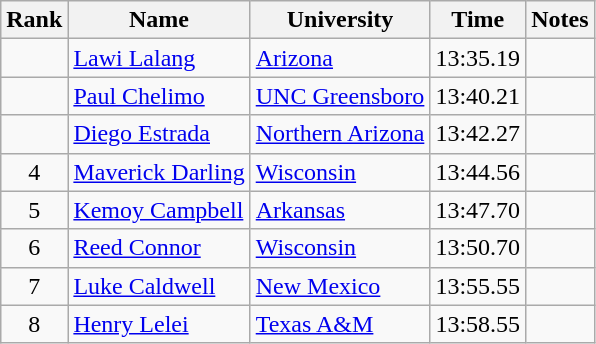<table class="wikitable sortable" style="text-align:center">
<tr>
<th>Rank</th>
<th>Name</th>
<th>University</th>
<th>Time</th>
<th>Notes</th>
</tr>
<tr>
<td></td>
<td align=left><a href='#'>Lawi Lalang</a> </td>
<td align=left><a href='#'>Arizona</a></td>
<td>13:35.19</td>
<td></td>
</tr>
<tr>
<td></td>
<td align=left><a href='#'>Paul Chelimo</a></td>
<td align=left><a href='#'>UNC Greensboro</a></td>
<td>13:40.21</td>
<td></td>
</tr>
<tr>
<td></td>
<td align=left><a href='#'>Diego Estrada</a></td>
<td align=left><a href='#'>Northern Arizona</a></td>
<td>13:42.27</td>
<td></td>
</tr>
<tr>
<td>4</td>
<td align=left><a href='#'>Maverick Darling</a></td>
<td align=left><a href='#'>Wisconsin</a></td>
<td>13:44.56</td>
<td></td>
</tr>
<tr>
<td>5</td>
<td align=left><a href='#'>Kemoy Campbell</a> </td>
<td align=left><a href='#'>Arkansas</a></td>
<td>13:47.70</td>
<td></td>
</tr>
<tr>
<td>6</td>
<td align=left><a href='#'>Reed Connor</a></td>
<td align=left><a href='#'>Wisconsin</a></td>
<td>13:50.70</td>
<td></td>
</tr>
<tr>
<td>7</td>
<td align=left><a href='#'>Luke Caldwell</a> </td>
<td align=left><a href='#'>New Mexico</a></td>
<td>13:55.55</td>
<td></td>
</tr>
<tr>
<td>8</td>
<td align=left><a href='#'>Henry Lelei</a> </td>
<td align=left><a href='#'>Texas A&M</a></td>
<td>13:58.55</td>
<td></td>
</tr>
</table>
